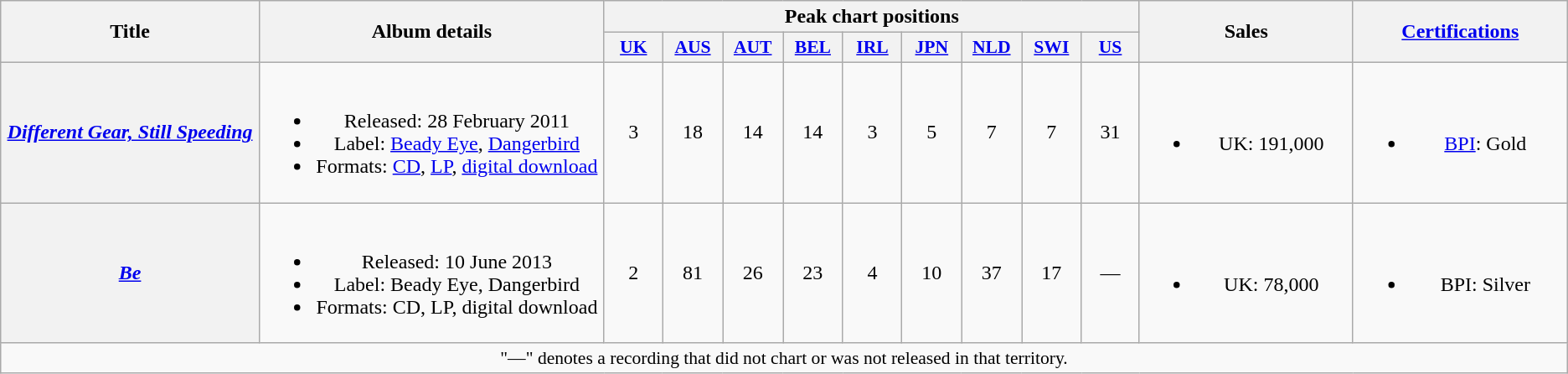<table class="wikitable plainrowheaders" style="text-align:center;">
<tr>
<th scope="col" rowspan="2" style="width:14em;">Title</th>
<th scope="col" rowspan="2" style="width:18.5em;">Album details</th>
<th scope="col" colspan="9">Peak chart positions</th>
<th scope="col" rowspan="2" style="width:11em;">Sales</th>
<th scope="col" rowspan="2" style="width:11em;"><a href='#'>Certifications</a></th>
</tr>
<tr>
<th scope="col" style="width:3em;font-size:90%;"><a href='#'>UK</a><br></th>
<th scope="col" style="width:3em;font-size:90%;"><a href='#'>AUS</a><br></th>
<th scope="col" style="width:3em;font-size:90%;"><a href='#'>AUT</a><br></th>
<th scope="col" style="width:3em;font-size:90%;"><a href='#'>BEL</a><br></th>
<th scope="col" style="width:3em;font-size:90%;"><a href='#'>IRL</a><br></th>
<th scope="col" style="width:3em;font-size:90%;"><a href='#'>JPN</a><br></th>
<th scope="col" style="width:3em;font-size:90%;"><a href='#'>NLD</a><br></th>
<th scope="col" style="width:3em;font-size:90%;"><a href='#'>SWI</a><br></th>
<th scope="col" style="width:3em;font-size:90%;"><a href='#'>US</a><br></th>
</tr>
<tr>
<th scope="row"><em><a href='#'>Different Gear, Still Speeding</a></em></th>
<td><br><ul><li>Released: 28 February 2011</li><li>Label: <a href='#'>Beady Eye</a>, <a href='#'>Dangerbird</a></li><li>Formats: <a href='#'>CD</a>, <a href='#'>LP</a>, <a href='#'>digital download</a></li></ul></td>
<td>3</td>
<td>18</td>
<td>14</td>
<td>14</td>
<td>3</td>
<td>5</td>
<td>7</td>
<td>7</td>
<td>31</td>
<td><br><ul><li>UK: 191,000</li></ul></td>
<td><br><ul><li><a href='#'>BPI</a>: Gold</li></ul></td>
</tr>
<tr>
<th scope="row"><em><a href='#'>Be</a></em></th>
<td><br><ul><li>Released: 10 June 2013</li><li>Label: Beady Eye, Dangerbird</li><li>Formats: CD, LP, digital download</li></ul></td>
<td>2</td>
<td>81</td>
<td>26</td>
<td>23</td>
<td>4</td>
<td>10</td>
<td>37</td>
<td>17</td>
<td>—</td>
<td><br><ul><li>UK: 78,000</li></ul></td>
<td><br><ul><li>BPI: Silver</li></ul></td>
</tr>
<tr>
<td colspan="15" style="font-size:90%">"—" denotes a recording that did not chart or was not released in that territory.</td>
</tr>
</table>
